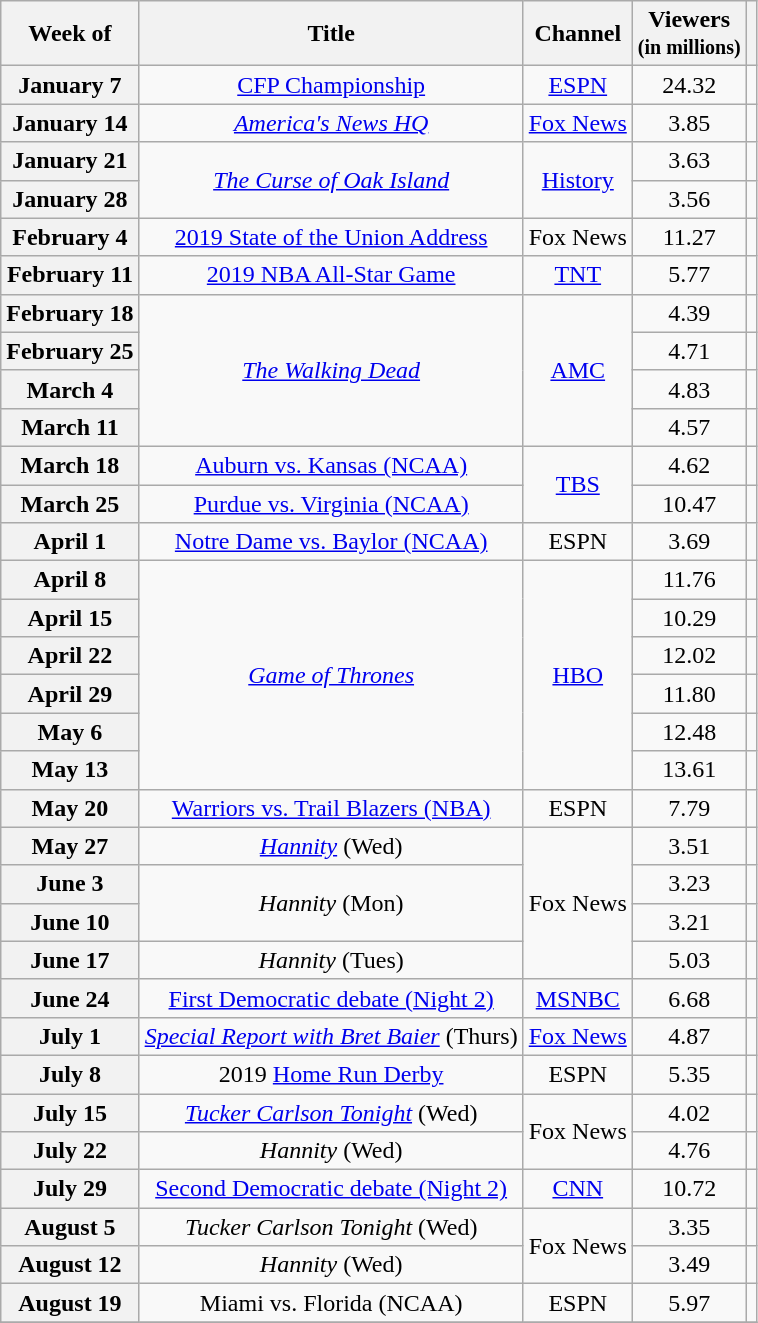<table class="wikitable plainrowheaders" style="text-align: center; display: inline-table;">
<tr>
<th>Week of</th>
<th>Title</th>
<th>Channel</th>
<th>Viewers<br><small>(in millions)</small></th>
<th></th>
</tr>
<tr>
<th scope="row">January 7</th>
<td><a href='#'>CFP Championship</a></td>
<td><a href='#'>ESPN</a></td>
<td>24.32</td>
<td></td>
</tr>
<tr>
<th scope="row">January 14</th>
<td><em><a href='#'>America's News HQ</a></em></td>
<td><a href='#'>Fox News</a></td>
<td>3.85</td>
<td></td>
</tr>
<tr>
<th scope="row">January 21</th>
<td rowspan="2"><em><a href='#'>The Curse of Oak Island</a></em></td>
<td rowspan="2"><a href='#'>History</a></td>
<td>3.63</td>
<td></td>
</tr>
<tr>
<th scope="row">January 28</th>
<td>3.56</td>
<td></td>
</tr>
<tr>
<th scope="row">February 4</th>
<td><a href='#'>2019 State of the Union Address</a></td>
<td>Fox News</td>
<td>11.27</td>
<td></td>
</tr>
<tr>
<th scope="row">February 11</th>
<td><a href='#'>2019 NBA All-Star Game</a></td>
<td><a href='#'>TNT</a></td>
<td>5.77</td>
<td></td>
</tr>
<tr>
<th scope="row">February 18</th>
<td rowspan="4"><em><a href='#'>The Walking Dead</a></em></td>
<td rowspan="4"><a href='#'>AMC</a></td>
<td>4.39</td>
<td></td>
</tr>
<tr>
<th scope="row">February 25</th>
<td>4.71</td>
<td></td>
</tr>
<tr>
<th scope="row">March 4</th>
<td>4.83</td>
<td></td>
</tr>
<tr>
<th scope="row">March 11</th>
<td>4.57</td>
<td></td>
</tr>
<tr>
<th scope="row">March 18</th>
<td><a href='#'>Auburn vs. Kansas (NCAA)</a></td>
<td rowspan="2"><a href='#'>TBS</a></td>
<td>4.62</td>
<td></td>
</tr>
<tr>
<th scope="row">March 25</th>
<td><a href='#'>Purdue vs. Virginia (NCAA)</a></td>
<td>10.47</td>
<td></td>
</tr>
<tr>
<th scope="row">April 1</th>
<td><a href='#'>Notre Dame vs. Baylor (NCAA)</a></td>
<td>ESPN</td>
<td>3.69</td>
<td></td>
</tr>
<tr>
<th scope="row">April 8</th>
<td rowspan="6"><em><a href='#'>Game of Thrones</a></em></td>
<td rowspan="6"><a href='#'>HBO</a></td>
<td>11.76</td>
<td></td>
</tr>
<tr>
<th scope="row">April 15</th>
<td>10.29</td>
<td></td>
</tr>
<tr>
<th scope="row">April 22</th>
<td>12.02</td>
<td></td>
</tr>
<tr>
<th scope="row">April 29</th>
<td>11.80</td>
<td></td>
</tr>
<tr>
<th scope="row">May 6</th>
<td>12.48</td>
<td></td>
</tr>
<tr>
<th scope="row">May 13</th>
<td>13.61</td>
<td></td>
</tr>
<tr>
<th scope="row">May 20</th>
<td><a href='#'>Warriors vs. Trail Blazers (NBA)</a></td>
<td>ESPN</td>
<td>7.79</td>
<td></td>
</tr>
<tr>
<th scope="row">May 27</th>
<td><em><a href='#'>Hannity</a></em> (Wed)</td>
<td rowspan="4">Fox News</td>
<td>3.51</td>
<td></td>
</tr>
<tr>
<th scope="row">June 3</th>
<td rowspan="2"><em>Hannity</em> (Mon)</td>
<td>3.23</td>
<td></td>
</tr>
<tr>
<th scope="row">June 10</th>
<td>3.21</td>
<td></td>
</tr>
<tr>
<th scope="row">June 17</th>
<td><em>Hannity</em> (Tues)</td>
<td>5.03</td>
<td></td>
</tr>
<tr>
<th scope="row">June 24</th>
<td><a href='#'>First Democratic debate (Night 2)</a></td>
<td><a href='#'>MSNBC</a></td>
<td>6.68</td>
<td></td>
</tr>
<tr>
<th scope="row">July 1</th>
<td><em><a href='#'>Special Report with Bret Baier</a></em> (Thurs)</td>
<td><a href='#'>Fox News</a></td>
<td>4.87</td>
<td></td>
</tr>
<tr>
<th scope="row">July 8</th>
<td>2019 <a href='#'>Home Run Derby</a></td>
<td>ESPN</td>
<td>5.35</td>
<td></td>
</tr>
<tr>
<th scope="row">July 15</th>
<td><em><a href='#'>Tucker Carlson Tonight</a></em> (Wed)</td>
<td rowspan="2">Fox News</td>
<td>4.02</td>
<td></td>
</tr>
<tr>
<th scope="row">July 22</th>
<td><em>Hannity</em> (Wed)</td>
<td>4.76</td>
<td></td>
</tr>
<tr>
<th scope="row">July 29</th>
<td><a href='#'>Second Democratic debate (Night 2)</a></td>
<td><a href='#'>CNN</a></td>
<td>10.72</td>
<td></td>
</tr>
<tr>
<th scope="row">August 5</th>
<td><em>Tucker Carlson Tonight</em> (Wed)</td>
<td rowspan="2">Fox News</td>
<td>3.35</td>
<td></td>
</tr>
<tr>
<th scope="row">August 12</th>
<td><em>Hannity</em> (Wed)</td>
<td>3.49</td>
<td></td>
</tr>
<tr>
<th scope="row">August 19</th>
<td>Miami vs. Florida (NCAA)</td>
<td>ESPN</td>
<td>5.97</td>
<td></td>
</tr>
<tr>
</tr>
</table>
